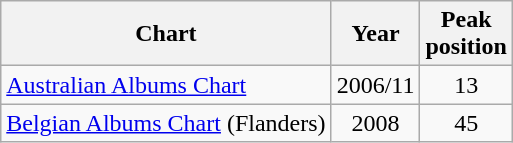<table class="wikitable">
<tr>
<th>Chart</th>
<th>Year</th>
<th>Peak<br>position</th>
</tr>
<tr>
<td><a href='#'>Australian Albums Chart</a></td>
<td style="text-align:center;">2006/11</td>
<td style="text-align:center;">13</td>
</tr>
<tr>
<td><a href='#'>Belgian Albums Chart</a> (Flanders)</td>
<td style="text-align:center;">2008</td>
<td style="text-align:center;">45</td>
</tr>
</table>
